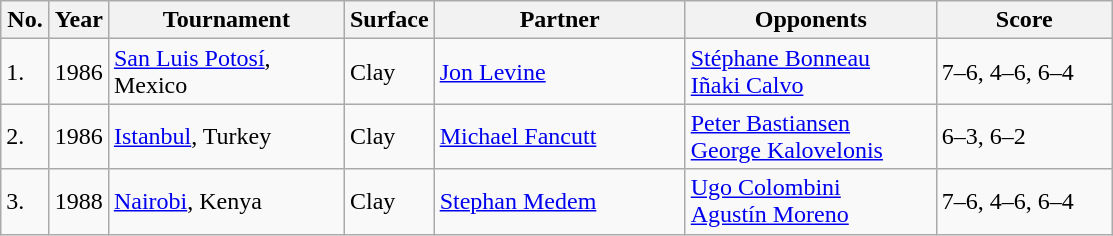<table class="sortable wikitable">
<tr>
<th style="width:25px">No.</th>
<th style="width:30px">Year</th>
<th style="width:150px">Tournament</th>
<th style="width:50px">Surface</th>
<th style="width:160px">Partner</th>
<th style="width:160px">Opponents</th>
<th style="width:110px" class="unsortable">Score</th>
</tr>
<tr>
<td>1.</td>
<td>1986</td>
<td><a href='#'>San Luis Potosí</a>, Mexico</td>
<td>Clay</td>
<td> <a href='#'>Jon Levine</a></td>
<td> <a href='#'>Stéphane Bonneau</a><br> <a href='#'>Iñaki Calvo</a></td>
<td>7–6, 4–6, 6–4</td>
</tr>
<tr>
<td>2.</td>
<td>1986</td>
<td><a href='#'>Istanbul</a>, Turkey</td>
<td>Clay</td>
<td> <a href='#'>Michael Fancutt</a></td>
<td> <a href='#'>Peter Bastiansen</a><br> <a href='#'>George Kalovelonis</a></td>
<td>6–3, 6–2</td>
</tr>
<tr>
<td>3.</td>
<td>1988</td>
<td><a href='#'>Nairobi</a>, Kenya</td>
<td>Clay</td>
<td> <a href='#'>Stephan Medem</a></td>
<td> <a href='#'>Ugo Colombini</a><br> <a href='#'>Agustín Moreno</a></td>
<td>7–6, 4–6, 6–4</td>
</tr>
</table>
